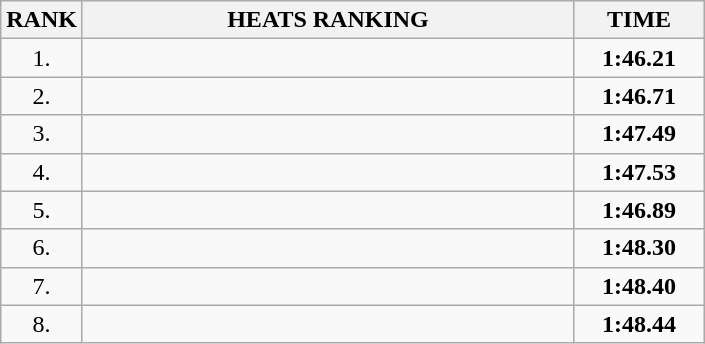<table class="wikitable">
<tr>
<th>RANK</th>
<th style="width: 20em">HEATS RANKING</th>
<th style="width: 5em">TIME</th>
</tr>
<tr>
<td align="center">1.</td>
<td></td>
<td align="center"><strong>1:46.21</strong></td>
</tr>
<tr>
<td align="center">2.</td>
<td></td>
<td align="center"><strong>1:46.71</strong></td>
</tr>
<tr>
<td align="center">3.</td>
<td></td>
<td align="center"><strong>1:47.49</strong></td>
</tr>
<tr>
<td align="center">4.</td>
<td></td>
<td align="center"><strong>1:47.53</strong></td>
</tr>
<tr>
<td align="center">5.</td>
<td></td>
<td align="center"><strong>1:46.89</strong></td>
</tr>
<tr>
<td align="center">6.</td>
<td></td>
<td align="center"><strong>1:48.30</strong></td>
</tr>
<tr>
<td align="center">7.</td>
<td></td>
<td align="center"><strong>1:48.40</strong></td>
</tr>
<tr>
<td align="center">8.</td>
<td></td>
<td align="center"><strong>1:48.44</strong></td>
</tr>
</table>
